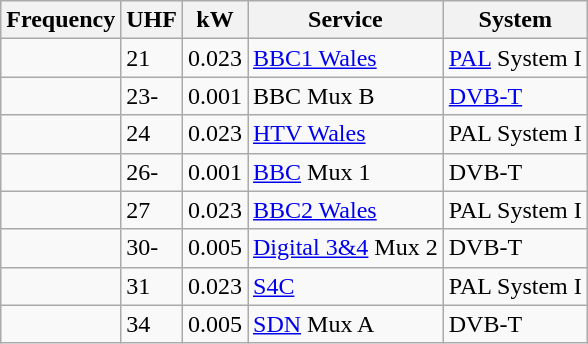<table class="wikitable sortable">
<tr>
<th>Frequency</th>
<th>UHF</th>
<th>kW</th>
<th>Service</th>
<th>System</th>
</tr>
<tr>
<td></td>
<td>21</td>
<td>0.023</td>
<td><a href='#'>BBC1 Wales</a></td>
<td><a href='#'>PAL</a> System I</td>
</tr>
<tr>
<td></td>
<td>23-</td>
<td>0.001</td>
<td>BBC Mux B</td>
<td><a href='#'>DVB-T</a></td>
</tr>
<tr>
<td></td>
<td>24</td>
<td>0.023</td>
<td><a href='#'>HTV Wales</a></td>
<td>PAL System I</td>
</tr>
<tr>
<td></td>
<td>26-</td>
<td>0.001</td>
<td><a href='#'>BBC</a> Mux 1</td>
<td>DVB-T</td>
</tr>
<tr>
<td></td>
<td>27</td>
<td>0.023</td>
<td><a href='#'>BBC2 Wales</a></td>
<td>PAL System I</td>
</tr>
<tr>
<td></td>
<td>30-</td>
<td>0.005</td>
<td><a href='#'>Digital 3&4</a> Mux 2</td>
<td>DVB-T</td>
</tr>
<tr>
<td></td>
<td>31</td>
<td>0.023</td>
<td><a href='#'>S4C</a></td>
<td>PAL System I</td>
</tr>
<tr>
<td></td>
<td>34</td>
<td>0.005</td>
<td><a href='#'>SDN</a> Mux A</td>
<td>DVB-T</td>
</tr>
</table>
